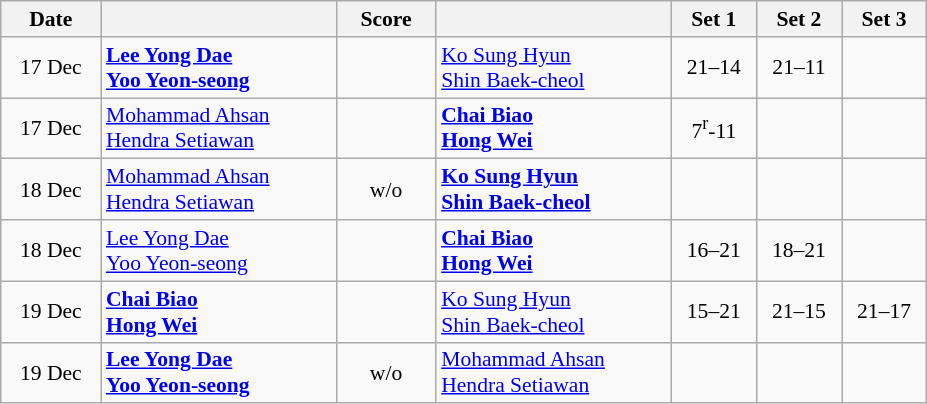<table class="wikitable" style="text-align: center; font-size:90% ">
<tr>
<th width="60">Date</th>
<th align="right" width="150"></th>
<th width="60">Score</th>
<th align="left" width="150"></th>
<th width="50">Set 1</th>
<th width="50">Set 2</th>
<th width="50">Set 3</th>
</tr>
<tr>
<td>17 Dec</td>
<td align=left><strong> <a href='#'>Lee Yong Dae</a><br> <a href='#'>Yoo Yeon-seong</a></strong></td>
<td align=center></td>
<td align=left> <a href='#'>Ko Sung Hyun</a><br> <a href='#'>Shin Baek-cheol</a></td>
<td>21–14</td>
<td>21–11</td>
<td></td>
</tr>
<tr>
<td>17 Dec</td>
<td align=left> <a href='#'>Mohammad Ahsan</a><br> <a href='#'>Hendra Setiawan</a></td>
<td align=center></td>
<td align=left><strong> <a href='#'>Chai Biao</a><br> <a href='#'>Hong Wei</a></strong></td>
<td>7<sup>r</sup>-11</td>
<td></td>
<td></td>
</tr>
<tr>
<td>18 Dec</td>
<td align=left> <a href='#'>Mohammad Ahsan</a><br> <a href='#'>Hendra Setiawan</a></td>
<td align=center>w/o</td>
<td align=left><strong> <a href='#'>Ko Sung Hyun</a><br> <a href='#'>Shin Baek-cheol</a></strong></td>
<td></td>
<td></td>
<td></td>
</tr>
<tr>
<td>18 Dec</td>
<td align=left> <a href='#'>Lee Yong Dae</a><br> <a href='#'>Yoo Yeon-seong</a></td>
<td align=center></td>
<td align=left><strong> <a href='#'>Chai Biao</a><br> <a href='#'>Hong Wei</a></strong></td>
<td>16–21</td>
<td>18–21</td>
<td></td>
</tr>
<tr>
<td>19 Dec</td>
<td align=left><strong> <a href='#'>Chai Biao</a><br> <a href='#'>Hong Wei</a></strong></td>
<td align=center></td>
<td align=left> <a href='#'>Ko Sung Hyun</a><br> <a href='#'>Shin Baek-cheol</a></td>
<td>15–21</td>
<td>21–15</td>
<td>21–17</td>
</tr>
<tr>
<td>19 Dec</td>
<td align=left><strong> <a href='#'>Lee Yong Dae</a><br> <a href='#'>Yoo Yeon-seong</a></strong></td>
<td align=center>w/o</td>
<td align=left> <a href='#'>Mohammad Ahsan</a><br> <a href='#'>Hendra Setiawan</a></td>
<td></td>
<td></td>
<td></td>
</tr>
</table>
